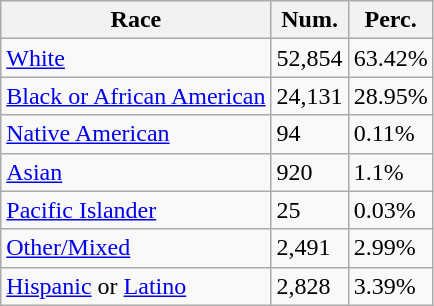<table class="wikitable">
<tr>
<th>Race</th>
<th>Num.</th>
<th>Perc.</th>
</tr>
<tr>
<td><a href='#'>White</a></td>
<td>52,854</td>
<td>63.42%</td>
</tr>
<tr>
<td><a href='#'>Black or African American</a></td>
<td>24,131</td>
<td>28.95%</td>
</tr>
<tr>
<td><a href='#'>Native American</a></td>
<td>94</td>
<td>0.11%</td>
</tr>
<tr>
<td><a href='#'>Asian</a></td>
<td>920</td>
<td>1.1%</td>
</tr>
<tr>
<td><a href='#'>Pacific Islander</a></td>
<td>25</td>
<td>0.03%</td>
</tr>
<tr>
<td><a href='#'>Other/Mixed</a></td>
<td>2,491</td>
<td>2.99%</td>
</tr>
<tr>
<td><a href='#'>Hispanic</a> or <a href='#'>Latino</a></td>
<td>2,828</td>
<td>3.39%</td>
</tr>
</table>
